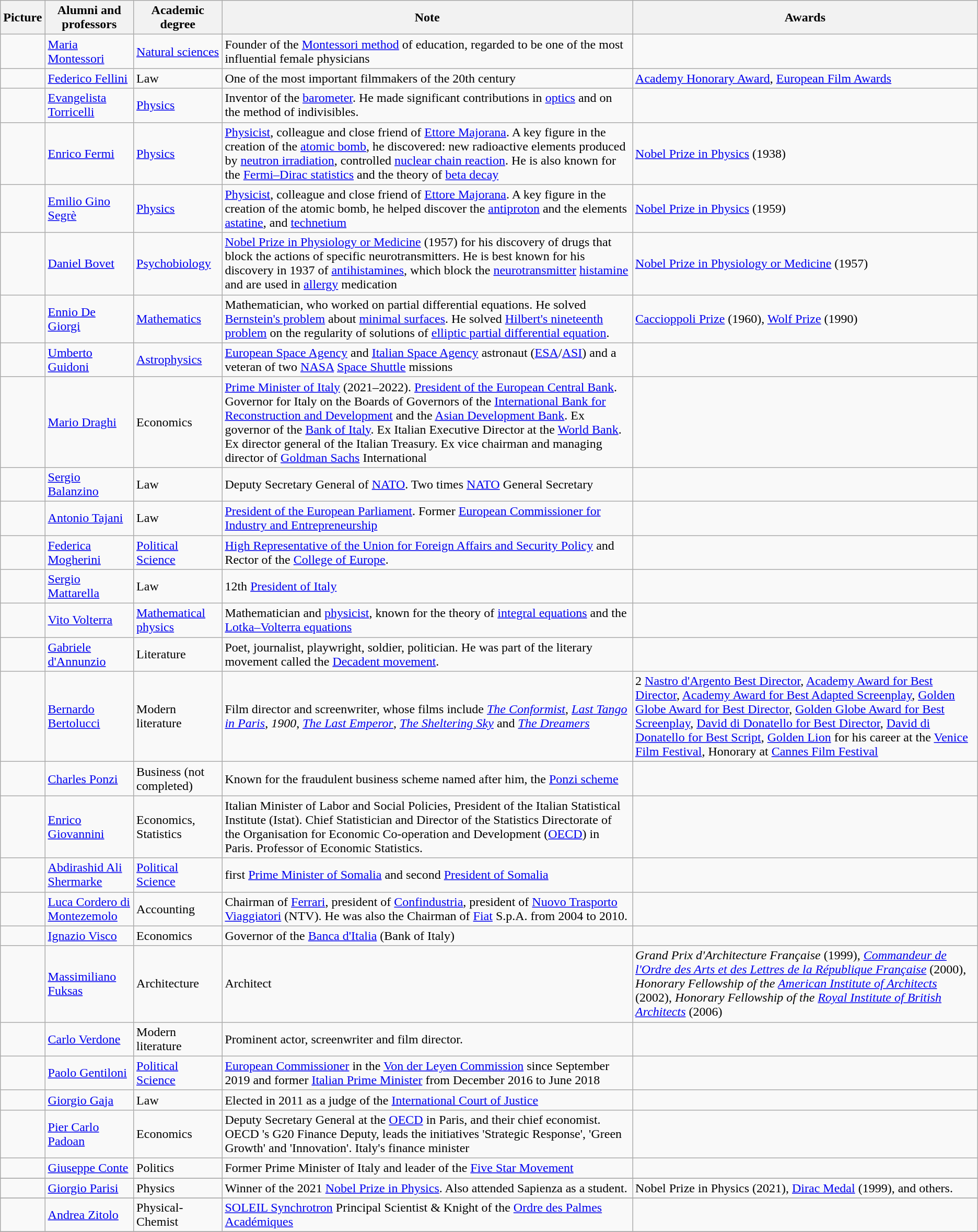<table class="wikitable sortable">
<tr>
<th class="unsortable">Picture</th>
<th>Alumni and professors</th>
<th>Academic degree</th>
<th class="unsortable">Note</th>
<th>Awards</th>
</tr>
<tr>
<td></td>
<td><a href='#'>Maria Montessori</a></td>
<td><a href='#'>Natural sciences</a></td>
<td>Founder of the <a href='#'>Montessori method</a> of education, regarded to be one of the most influential female physicians</td>
<td></td>
</tr>
<tr>
<td></td>
<td><a href='#'>Federico Fellini</a></td>
<td>Law</td>
<td>One of the most important filmmakers of the 20th century</td>
<td><a href='#'>Academy Honorary Award</a>, <a href='#'>European Film Awards</a></td>
</tr>
<tr>
<td></td>
<td><a href='#'>Evangelista Torricelli</a></td>
<td><a href='#'>Physics</a></td>
<td>Inventor of the <a href='#'>barometer</a>. He made significant contributions in <a href='#'>optics</a> and on the method of indivisibles.</td>
<td></td>
</tr>
<tr>
<td></td>
<td><a href='#'>Enrico Fermi</a></td>
<td><a href='#'>Physics</a></td>
<td><a href='#'>Physicist</a>, colleague and close friend of <a href='#'>Ettore Majorana</a>. A key figure in the creation of the <a href='#'>atomic bomb</a>, he discovered: new radioactive elements produced by <a href='#'>neutron irradiation</a>, controlled <a href='#'>nuclear chain reaction</a>. He is also known for the <a href='#'>Fermi–Dirac statistics</a> and the theory of <a href='#'>beta decay</a></td>
<td><a href='#'>Nobel Prize in Physics</a> (1938)</td>
</tr>
<tr>
<td></td>
<td><a href='#'>Emilio Gino Segrè</a></td>
<td><a href='#'>Physics</a></td>
<td><a href='#'>Physicist</a>, colleague and close friend of <a href='#'>Ettore Majorana</a>. A key figure in the creation of the atomic bomb, he helped discover the <a href='#'>antiproton</a> and the elements <a href='#'>astatine</a>, and <a href='#'>technetium</a></td>
<td><a href='#'>Nobel Prize in Physics</a> (1959)</td>
</tr>
<tr>
<td></td>
<td><a href='#'>Daniel Bovet</a></td>
<td><a href='#'>Psychobiology</a></td>
<td><a href='#'>Nobel Prize in Physiology or Medicine</a> (1957) for his discovery of drugs that block the actions of specific neurotransmitters. He is best known for his discovery in 1937 of <a href='#'>antihistamines</a>, which block the <a href='#'>neurotransmitter</a> <a href='#'>histamine</a> and are used in <a href='#'>allergy</a> medication</td>
<td><a href='#'>Nobel Prize in Physiology or Medicine</a> (1957)</td>
</tr>
<tr>
<td></td>
<td><a href='#'>Ennio De Giorgi</a></td>
<td><a href='#'>Mathematics</a></td>
<td>Mathematician, who worked on partial differential equations. He solved <a href='#'>Bernstein's problem</a> about <a href='#'>minimal surfaces</a>. He solved <a href='#'>Hilbert's nineteenth problem</a> on the regularity of solutions of <a href='#'>elliptic partial differential equation</a>.</td>
<td><a href='#'>Caccioppoli Prize</a> (1960), <a href='#'>Wolf Prize</a> (1990)</td>
</tr>
<tr>
<td></td>
<td><a href='#'>Umberto Guidoni</a></td>
<td><a href='#'>Astrophysics</a></td>
<td><a href='#'>European Space Agency</a> and <a href='#'>Italian Space Agency</a> astronaut (<a href='#'>ESA</a>/<a href='#'>ASI</a>) and a veteran of two <a href='#'>NASA</a> <a href='#'>Space Shuttle</a> missions</td>
<td></td>
</tr>
<tr>
<td></td>
<td><a href='#'>Mario Draghi</a></td>
<td>Economics</td>
<td><a href='#'>Prime Minister of Italy</a> (2021–2022). <a href='#'>President of the European Central Bank</a>. Governor for Italy on the Boards of Governors of the <a href='#'>International Bank for Reconstruction and Development</a> and the <a href='#'>Asian Development Bank</a>. Ex governor of the <a href='#'>Bank of Italy</a>. Ex Italian Executive Director at the <a href='#'>World Bank</a>. Ex director general of the Italian Treasury. Ex vice chairman and managing director of <a href='#'>Goldman Sachs</a> International</td>
<td></td>
</tr>
<tr>
<td></td>
<td><a href='#'>Sergio Balanzino</a></td>
<td>Law</td>
<td>Deputy Secretary General of <a href='#'>NATO</a>. Two times <a href='#'>NATO</a> General Secretary</td>
<td></td>
</tr>
<tr>
<td></td>
<td><a href='#'>Antonio Tajani</a></td>
<td>Law</td>
<td><a href='#'>President of the European Parliament</a>. Former <a href='#'>European Commissioner for Industry and Entrepreneurship</a></td>
<td></td>
</tr>
<tr>
<td></td>
<td><a href='#'>Federica Mogherini</a></td>
<td><a href='#'>Political Science</a></td>
<td><a href='#'>High Representative of the Union for Foreign Affairs and Security Policy</a> and Rector of the <a href='#'>College of Europe</a>.</td>
<td></td>
</tr>
<tr>
<td></td>
<td><a href='#'>Sergio Mattarella</a></td>
<td>Law</td>
<td>12th <a href='#'>President of Italy</a></td>
<td></td>
</tr>
<tr>
<td></td>
<td><a href='#'>Vito Volterra</a></td>
<td><a href='#'>Mathematical physics</a></td>
<td>Mathematician and <a href='#'>physicist</a>, known for the theory of <a href='#'>integral equations</a> and the <a href='#'>Lotka–Volterra equations</a></td>
<td></td>
</tr>
<tr>
<td></td>
<td><a href='#'>Gabriele d'Annunzio</a></td>
<td>Literature</td>
<td>Poet, journalist, playwright, soldier, politician. He was part of the literary movement called the <a href='#'>Decadent movement</a>.</td>
<td></td>
</tr>
<tr>
<td></td>
<td><a href='#'>Bernardo Bertolucci</a></td>
<td>Modern literature</td>
<td>Film director and screenwriter, whose films include <em><a href='#'>The Conformist</a></em>, <em><a href='#'>Last Tango in Paris</a></em>, <em>1900</em>, <em><a href='#'>The Last Emperor</a></em>, <em><a href='#'>The Sheltering Sky</a></em> and <a href='#'><em>The Dreamers</em></a></td>
<td>2 <a href='#'>Nastro d'Argento Best Director</a>, <a href='#'>Academy Award for Best Director</a>, <a href='#'>Academy Award for Best Adapted Screenplay</a>, <a href='#'>Golden Globe Award for Best Director</a>, <a href='#'>Golden Globe Award for Best Screenplay</a>, <a href='#'>David di Donatello for Best Director</a>, <a href='#'>David di Donatello for Best Script</a>, <a href='#'>Golden Lion</a> for his career at the <a href='#'>Venice Film Festival</a>, Honorary  at <a href='#'>Cannes Film Festival</a></td>
</tr>
<tr>
<td></td>
<td><a href='#'>Charles Ponzi</a></td>
<td>Business (not completed)</td>
<td>Known for the fraudulent business scheme named after him, the <a href='#'>Ponzi scheme</a></td>
<td></td>
</tr>
<tr>
<td></td>
<td><a href='#'>Enrico Giovannini</a></td>
<td>Economics, Statistics</td>
<td>Italian Minister of Labor and Social Policies, President of the Italian Statistical Institute (Istat). Chief Statistician and Director of the Statistics Directorate of the Organisation for Economic Co-operation and Development (<a href='#'>OECD</a>) in Paris. Professor of Economic Statistics.</td>
<td></td>
</tr>
<tr>
<td></td>
<td><a href='#'>Abdirashid Ali Shermarke</a></td>
<td><a href='#'>Political Science</a></td>
<td>first <a href='#'>Prime Minister of Somalia</a> and second <a href='#'>President of Somalia</a></td>
<td></td>
</tr>
<tr>
<td></td>
<td><a href='#'>Luca Cordero di Montezemolo</a></td>
<td>Accounting</td>
<td>Chairman of <a href='#'>Ferrari</a>, president of <a href='#'>Confindustria</a>, president of <a href='#'>Nuovo Trasporto Viaggiatori</a> (NTV). He was also the Chairman of <a href='#'>Fiat</a> S.p.A. from 2004 to 2010.</td>
<td></td>
</tr>
<tr>
<td></td>
<td><a href='#'>Ignazio Visco</a></td>
<td>Economics</td>
<td>Governor of the <a href='#'>Banca d'Italia</a> (Bank of Italy)</td>
<td></td>
</tr>
<tr>
<td></td>
<td><a href='#'>Massimiliano Fuksas</a></td>
<td>Architecture</td>
<td>Architect</td>
<td><em>Grand Prix d'Architecture Française</em> (1999), <em><a href='#'>Commandeur de l'Ordre des Arts et des Lettres de la République Française</a></em> (2000), <em>Honorary Fellowship of the <a href='#'>American Institute of Architects</a></em> (2002), <em>Honorary Fellowship of the <a href='#'>Royal Institute of British Architects</a></em> (2006)</td>
</tr>
<tr>
<td></td>
<td><a href='#'>Carlo Verdone</a></td>
<td>Modern literature</td>
<td>Prominent actor, screenwriter and film director.</td>
<td></td>
</tr>
<tr>
<td></td>
<td><a href='#'>Paolo Gentiloni</a></td>
<td><a href='#'>Political Science</a></td>
<td><a href='#'>European Commissioner</a> in the <a href='#'>Von der Leyen Commission</a> since September 2019 and former <a href='#'>Italian Prime Minister</a> from December 2016 to June 2018</td>
<td></td>
</tr>
<tr>
<td></td>
<td><a href='#'>Giorgio Gaja</a></td>
<td>Law</td>
<td>Elected in 2011 as a judge of the <a href='#'>International Court of Justice</a></td>
<td></td>
</tr>
<tr>
<td></td>
<td><a href='#'>Pier Carlo Padoan</a></td>
<td>Economics</td>
<td>Deputy Secretary General at the <a href='#'>OECD</a> in Paris, and their chief economist. OECD 's G20 Finance Deputy, leads the initiatives 'Strategic Response', 'Green Growth' and 'Innovation'. Italy's finance minister</td>
<td></td>
</tr>
<tr>
<td></td>
<td><a href='#'>Giuseppe Conte</a></td>
<td>Politics</td>
<td>Former Prime Minister of Italy and leader of the <a href='#'>Five Star Movement</a></td>
<td></td>
</tr>
<tr>
</tr>
<tr>
<td></td>
<td><a href='#'>Giorgio Parisi</a></td>
<td>Physics</td>
<td>Winner of the 2021 <a href='#'>Nobel Prize in Physics</a>. Also attended Sapienza as a student.</td>
<td>Nobel Prize in Physics (2021), <a href='#'>Dirac Medal</a> (1999), and others.</td>
</tr>
<tr>
</tr>
<tr>
<td></td>
<td><a href='#'>Andrea Zitolo</a></td>
<td>Physical-Chemist</td>
<td><a href='#'>SOLEIL Synchrotron</a> Principal Scientist & Knight of the <a href='#'>Ordre des Palmes Académiques</a></td>
<td></td>
</tr>
<tr>
</tr>
</table>
